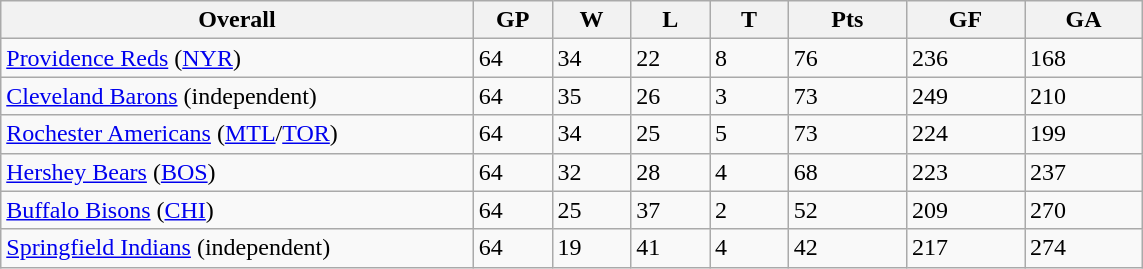<table class="wikitable">
<tr>
<th bgcolor="#DDDDFF" width="30%">Overall</th>
<th bgcolor="#DDDDFF" width="5%">GP</th>
<th bgcolor="#DDDDFF" width="5%">W</th>
<th bgcolor="#DDDDFF" width="5%">L</th>
<th bgcolor="#DDDDFF" width="5%">T</th>
<th bgcolor="#DDDDFF" width="7.5%">Pts</th>
<th bgcolor="#DDDDFF" width="7.5%">GF</th>
<th bgcolor="#DDDDFF" width="7.5%">GA</th>
</tr>
<tr>
<td><a href='#'>Providence Reds</a> (<a href='#'>NYR</a>)</td>
<td>64</td>
<td>34</td>
<td>22</td>
<td>8</td>
<td>76</td>
<td>236</td>
<td>168</td>
</tr>
<tr>
<td><a href='#'>Cleveland Barons</a> (independent)</td>
<td>64</td>
<td>35</td>
<td>26</td>
<td>3</td>
<td>73</td>
<td>249</td>
<td>210</td>
</tr>
<tr>
<td><a href='#'>Rochester Americans</a> (<a href='#'>MTL</a>/<a href='#'>TOR</a>)</td>
<td>64</td>
<td>34</td>
<td>25</td>
<td>5</td>
<td>73</td>
<td>224</td>
<td>199</td>
</tr>
<tr>
<td><a href='#'>Hershey Bears</a> (<a href='#'>BOS</a>)</td>
<td>64</td>
<td>32</td>
<td>28</td>
<td>4</td>
<td>68</td>
<td>223</td>
<td>237</td>
</tr>
<tr>
<td><a href='#'>Buffalo Bisons</a> (<a href='#'>CHI</a>)</td>
<td>64</td>
<td>25</td>
<td>37</td>
<td>2</td>
<td>52</td>
<td>209</td>
<td>270</td>
</tr>
<tr>
<td><a href='#'>Springfield Indians</a> (independent)</td>
<td>64</td>
<td>19</td>
<td>41</td>
<td>4</td>
<td>42</td>
<td>217</td>
<td>274</td>
</tr>
</table>
